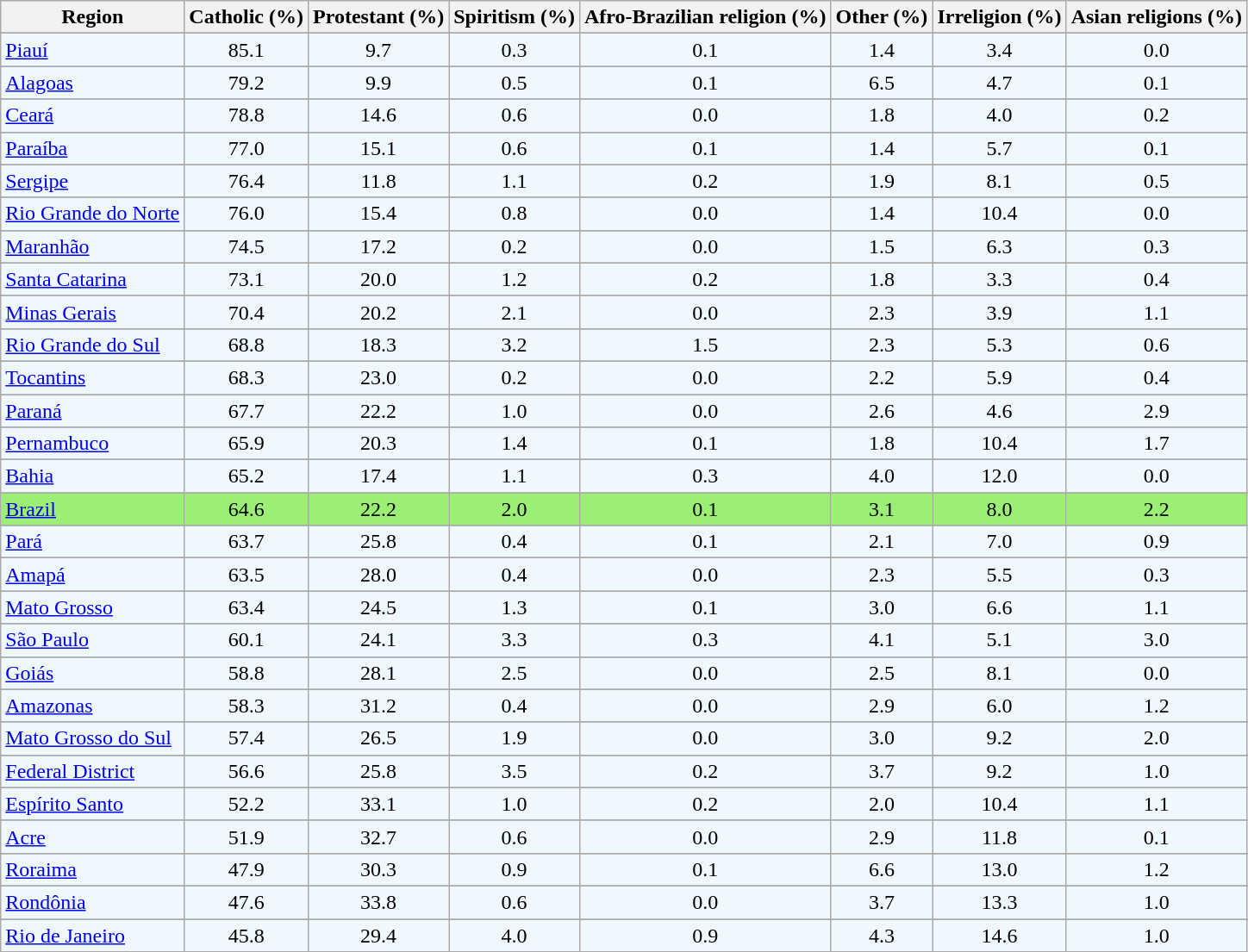<table class="wikitable sortable" style="text-align:center">
<tr>
<th>Region</th>
<th>Catholic (%)</th>
<th>Protestant (%)</th>
<th>Spiritism (%)</th>
<th>Afro-Brazilian religion (%)</th>
<th>Other (%)</th>
<th>Irreligion (%)</th>
<th>Asian religions (%)</th>
</tr>
<tr>
</tr>
<tr style="background:#f0f8ff;">
<td align="left"> <a href='#'>Piauí</a></td>
<td>85.1</td>
<td>9.7</td>
<td>0.3</td>
<td>0.1</td>
<td>1.4</td>
<td>3.4</td>
<td>0.0</td>
</tr>
<tr>
</tr>
<tr style="background:#f0f8ff;">
<td align="left"> <a href='#'>Alagoas</a></td>
<td>79.2</td>
<td>9.9</td>
<td>0.5</td>
<td>0.1</td>
<td>6.5</td>
<td>4.7</td>
<td>0.1</td>
</tr>
<tr>
</tr>
<tr style="background:#f0f8ff;">
<td align="left"> <a href='#'>Ceará</a></td>
<td>78.8</td>
<td>14.6</td>
<td>0.6</td>
<td>0.0</td>
<td>1.8</td>
<td>4.0</td>
<td>0.2</td>
</tr>
<tr>
</tr>
<tr style="background:#f0f8ff;">
<td align="left"> <a href='#'>Paraíba</a></td>
<td>77.0</td>
<td>15.1</td>
<td>0.6</td>
<td>0.1</td>
<td>1.4</td>
<td>5.7</td>
<td>0.1</td>
</tr>
<tr>
</tr>
<tr style="background:#f0f8ff;">
<td align="left"> <a href='#'>Sergipe</a></td>
<td>76.4</td>
<td>11.8</td>
<td>1.1</td>
<td>0.2</td>
<td>1.9</td>
<td>8.1</td>
<td>0.5</td>
</tr>
<tr>
</tr>
<tr style="background:#f0f8ff;">
<td align="left"> <a href='#'>Rio Grande do Norte</a></td>
<td>76.0</td>
<td>15.4</td>
<td>0.8</td>
<td>0.0</td>
<td>1.4</td>
<td>10.4</td>
<td>0.0</td>
</tr>
<tr>
</tr>
<tr style="background:#f0f8ff;">
<td align="left"> <a href='#'>Maranhão</a></td>
<td>74.5</td>
<td>17.2</td>
<td>0.2</td>
<td>0.0</td>
<td>1.5</td>
<td>6.3</td>
<td>0.3</td>
</tr>
<tr>
</tr>
<tr style="background:#f0f8ff;">
<td align="left"> <a href='#'>Santa Catarina</a></td>
<td>73.1</td>
<td>20.0</td>
<td>1.2</td>
<td>0.2</td>
<td>1.8</td>
<td>3.3</td>
<td>0.4</td>
</tr>
<tr>
</tr>
<tr style="background:#f0f8ff;">
<td align="left"> <a href='#'>Minas Gerais</a></td>
<td>70.4</td>
<td>20.2</td>
<td>2.1</td>
<td>0.0</td>
<td>2.3</td>
<td>3.9</td>
<td>1.1</td>
</tr>
<tr>
</tr>
<tr style="background:#f0f8ff;">
<td align="left"> <a href='#'>Rio Grande do Sul</a></td>
<td>68.8</td>
<td>18.3</td>
<td>3.2</td>
<td>1.5</td>
<td>2.3</td>
<td>5.3</td>
<td>0.6</td>
</tr>
<tr>
</tr>
<tr style="background:#f0f8ff;">
<td align="left"> <a href='#'>Tocantins</a></td>
<td>68.3</td>
<td>23.0</td>
<td>0.2</td>
<td>0.0</td>
<td>2.2</td>
<td>5.9</td>
<td>0.4</td>
</tr>
<tr>
</tr>
<tr style="background:#f0f8ff;">
<td align="left"> <a href='#'>Paraná</a></td>
<td>67.7</td>
<td>22.2</td>
<td>1.0</td>
<td>0.0</td>
<td>2.6</td>
<td>4.6</td>
<td>2.9</td>
</tr>
<tr>
</tr>
<tr style="background:#f0f8ff;">
<td align="left"> <a href='#'>Pernambuco</a></td>
<td>65.9</td>
<td>20.3</td>
<td>1.4</td>
<td>0.1</td>
<td>1.8</td>
<td>10.4</td>
<td>1.7</td>
</tr>
<tr>
</tr>
<tr style="background:#f0f8ff;">
<td align="left"> <a href='#'>Bahia</a></td>
<td>65.2</td>
<td>17.4</td>
<td>1.1</td>
<td>0.3</td>
<td>4.0</td>
<td>12.0</td>
<td>0.0</td>
</tr>
<tr>
</tr>
<tr style="background:#9cef75;">
<td align="left"> <a href='#'>Brazil</a></td>
<td>64.6</td>
<td>22.2</td>
<td>2.0</td>
<td>0.1</td>
<td>3.1</td>
<td>8.0</td>
<td>2.2</td>
</tr>
<tr>
</tr>
<tr style="background:#f0f8ff;">
<td align="left"> <a href='#'>Pará</a></td>
<td>63.7</td>
<td>25.8</td>
<td>0.4</td>
<td>0.1</td>
<td>2.1</td>
<td>7.0</td>
<td>0.9</td>
</tr>
<tr>
</tr>
<tr style="background:#f0f8ff;">
<td align="left"> <a href='#'>Amapá</a></td>
<td>63.5</td>
<td>28.0</td>
<td>0.4</td>
<td>0.0</td>
<td>2.3</td>
<td>5.5</td>
<td>0.3</td>
</tr>
<tr>
</tr>
<tr style="background:#f0f8ff;">
<td align="left"> <a href='#'>Mato Grosso</a></td>
<td>63.4</td>
<td>24.5</td>
<td>1.3</td>
<td>0.1</td>
<td>3.0</td>
<td>6.6</td>
<td>1.1</td>
</tr>
<tr>
</tr>
<tr style="background:#f0f8ff;">
<td align="left"> <a href='#'>São Paulo</a></td>
<td>60.1</td>
<td>24.1</td>
<td>3.3</td>
<td>0.3</td>
<td>4.1</td>
<td>5.1</td>
<td>3.0</td>
</tr>
<tr>
</tr>
<tr style="background:#f0f8ff;">
<td align="left"> <a href='#'>Goiás</a></td>
<td>58.8</td>
<td>28.1</td>
<td>2.5</td>
<td>0.0</td>
<td>2.5</td>
<td>8.1</td>
<td>0.0</td>
</tr>
<tr>
</tr>
<tr style="background:#f0f8ff;">
<td align="left"> <a href='#'>Amazonas</a></td>
<td>58.3</td>
<td>31.2</td>
<td>0.4</td>
<td>0.0</td>
<td>2.9</td>
<td>6.0</td>
<td>1.2</td>
</tr>
<tr>
</tr>
<tr style="background:#f0f8ff;">
<td align="left"> <a href='#'>Mato Grosso do Sul</a></td>
<td>57.4</td>
<td>26.5</td>
<td>1.9</td>
<td>0.0</td>
<td>3.0</td>
<td>9.2</td>
<td>2.0</td>
</tr>
<tr>
</tr>
<tr style="background:#f0f8ff;">
<td align="left"> <a href='#'>Federal District</a></td>
<td>56.6</td>
<td>25.8</td>
<td>3.5</td>
<td>0.2</td>
<td>3.7</td>
<td>9.2</td>
<td>1.0</td>
</tr>
<tr>
</tr>
<tr style="background:#f0f8ff;">
<td align="left"> <a href='#'>Espírito Santo</a></td>
<td>52.2</td>
<td>33.1</td>
<td>1.0</td>
<td>0.2</td>
<td>2.0</td>
<td>10.4</td>
<td>1.1</td>
</tr>
<tr>
</tr>
<tr style="background:#f0f8ff;">
<td align="left"> <a href='#'>Acre</a></td>
<td>51.9</td>
<td>32.7</td>
<td>0.6</td>
<td>0.0</td>
<td>2.9</td>
<td>11.8</td>
<td>0.1</td>
</tr>
<tr>
</tr>
<tr style="background:#f0f8ff;">
<td align="left"> <a href='#'>Roraima</a></td>
<td>47.9</td>
<td>30.3</td>
<td>0.9</td>
<td>0.1</td>
<td>6.6</td>
<td>13.0</td>
<td>1.2</td>
</tr>
<tr>
</tr>
<tr style="background:#f0f8ff;">
<td align="left"> <a href='#'>Rondônia</a></td>
<td>47.6</td>
<td>33.8</td>
<td>0.6</td>
<td>0.0</td>
<td>3.7</td>
<td>13.3</td>
<td>1.0</td>
</tr>
<tr>
</tr>
<tr style="background:#f0f8ff;">
<td align="left"> <a href='#'>Rio de Janeiro</a></td>
<td>45.8</td>
<td>29.4</td>
<td>4.0</td>
<td>0.9</td>
<td>4.3</td>
<td>14.6</td>
<td>1.0</td>
</tr>
<tr>
</tr>
</table>
